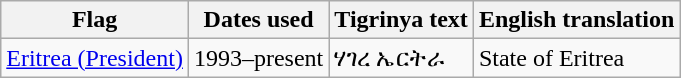<table class="wikitable sortable noresize">
<tr>
<th>Flag</th>
<th>Dates used</th>
<th>Tigrinya text</th>
<th>English translation</th>
</tr>
<tr>
<td> <a href='#'>Eritrea (President)</a></td>
<td>1993–present</td>
<td>ሃገረ ኤርትራ</td>
<td>State of Eritrea</td>
</tr>
</table>
